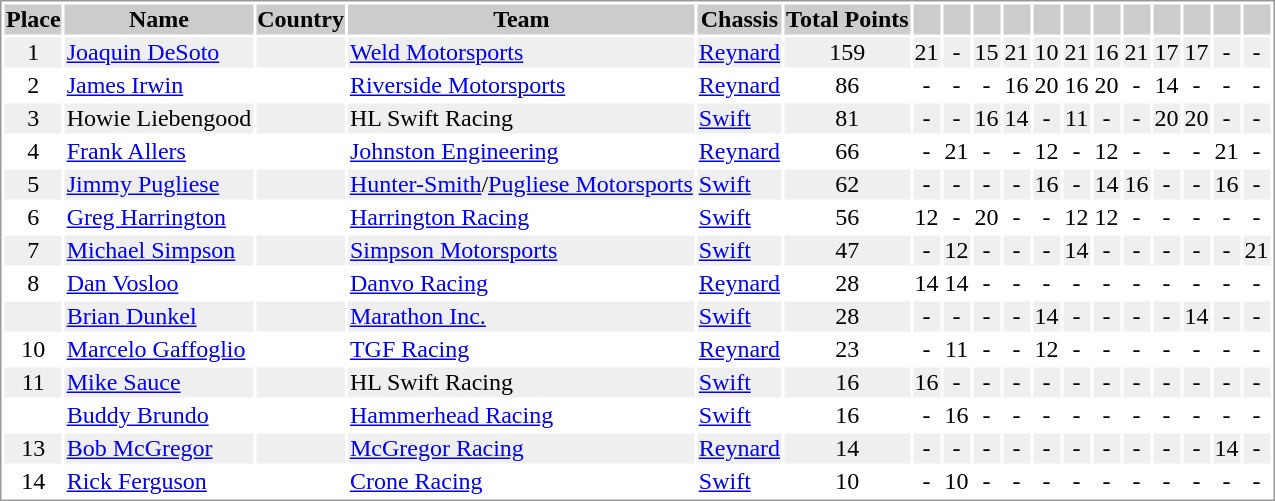<table border="0" style="border: 1px solid #999; background-color:#FFFFFF; text-align:center">
<tr align="center" style="background:#CCCCCC;">
<th>Place</th>
<th>Name</th>
<th>Country</th>
<th>Team</th>
<th>Chassis</th>
<th>Total Points</th>
<th></th>
<th></th>
<th></th>
<th></th>
<th></th>
<th></th>
<th></th>
<th></th>
<th></th>
<th></th>
<th></th>
<th></th>
</tr>
<tr style="background:#EFEFEF;">
<td>1</td>
<td align="left"><a href='#'>Joaquin DeSoto</a></td>
<td align="left"></td>
<td align="left"><a href='#'>Weld Motorsports</a></td>
<td align="left"><a href='#'>Reynard</a></td>
<td>159</td>
<td>21</td>
<td>-</td>
<td>15</td>
<td>21</td>
<td>10</td>
<td>21</td>
<td>16</td>
<td>21</td>
<td>17</td>
<td>17</td>
<td>-</td>
<td>-</td>
</tr>
<tr>
<td>2</td>
<td align="left"><a href='#'>James Irwin</a></td>
<td align="left"></td>
<td align="left"><a href='#'>Riverside Motorsports</a></td>
<td align="left"><a href='#'>Reynard</a></td>
<td>86</td>
<td>-</td>
<td>-</td>
<td>-</td>
<td>16</td>
<td>20</td>
<td>16</td>
<td>20</td>
<td>-</td>
<td>14</td>
<td>-</td>
<td>-</td>
<td>-</td>
</tr>
<tr style="background:#EFEFEF;">
<td>3</td>
<td align="left">Howie Liebengood</td>
<td align="left"></td>
<td align="left">HL Swift Racing</td>
<td align="left"><a href='#'>Swift</a></td>
<td>81</td>
<td>-</td>
<td>-</td>
<td>16</td>
<td>14</td>
<td>-</td>
<td>11</td>
<td>-</td>
<td>-</td>
<td>20</td>
<td>20</td>
<td>-</td>
<td>-</td>
</tr>
<tr>
<td>4</td>
<td align="left"><a href='#'>Frank Allers</a></td>
<td align="left"></td>
<td align="left"><a href='#'>Johnston Engineering</a></td>
<td align="left"><a href='#'>Reynard</a></td>
<td>66</td>
<td>-</td>
<td>21</td>
<td>-</td>
<td>-</td>
<td>12</td>
<td>-</td>
<td>12</td>
<td>-</td>
<td>-</td>
<td>-</td>
<td>21</td>
<td>-</td>
</tr>
<tr style="background:#EFEFEF;">
<td>5</td>
<td align="left"><a href='#'>Jimmy Pugliese</a></td>
<td align="left"></td>
<td align="left"><a href='#'>Hunter-Smith</a>/<a href='#'>Pugliese Motorsports</a></td>
<td align="left"><a href='#'>Swift</a></td>
<td>62</td>
<td>-</td>
<td>-</td>
<td>-</td>
<td>-</td>
<td>16</td>
<td>-</td>
<td>14</td>
<td>16</td>
<td>-</td>
<td>-</td>
<td>16</td>
<td>-</td>
</tr>
<tr>
<td>6</td>
<td align="left"><a href='#'>Greg Harrington</a></td>
<td align="left"></td>
<td align="left"><a href='#'>Harrington Racing</a></td>
<td align="left"><a href='#'>Swift</a></td>
<td>56</td>
<td>12</td>
<td>-</td>
<td>20</td>
<td>-</td>
<td>-</td>
<td>12</td>
<td>12</td>
<td>-</td>
<td>-</td>
<td>-</td>
<td>-</td>
<td>-</td>
</tr>
<tr style="background:#EFEFEF;">
<td>7</td>
<td align="left"><a href='#'>Michael Simpson</a></td>
<td align="left"></td>
<td align="left"><a href='#'>Simpson Motorsports</a></td>
<td align="left"><a href='#'>Swift</a></td>
<td>47</td>
<td>-</td>
<td>12</td>
<td>-</td>
<td>-</td>
<td>-</td>
<td>14</td>
<td>-</td>
<td>-</td>
<td>-</td>
<td>-</td>
<td>-</td>
<td>21</td>
</tr>
<tr>
<td>8</td>
<td align="left"><a href='#'>Dan Vosloo</a></td>
<td align="left"></td>
<td align="left"><a href='#'>Danvo Racing</a></td>
<td align="left"><a href='#'>Reynard</a></td>
<td>28</td>
<td>14</td>
<td>14</td>
<td>-</td>
<td>-</td>
<td>-</td>
<td>-</td>
<td>-</td>
<td>-</td>
<td>-</td>
<td>-</td>
<td>-</td>
<td>-</td>
</tr>
<tr style="background:#EFEFEF;">
<td></td>
<td align="left"><a href='#'>Brian Dunkel</a></td>
<td align="left"></td>
<td align="left"><a href='#'>Marathon Inc.</a></td>
<td align="left"><a href='#'>Swift</a></td>
<td>28</td>
<td>-</td>
<td>-</td>
<td>-</td>
<td>-</td>
<td>14</td>
<td>-</td>
<td>-</td>
<td>-</td>
<td>-</td>
<td>14</td>
<td>-</td>
<td>-</td>
</tr>
<tr>
<td>10</td>
<td align="left"><a href='#'>Marcelo Gaffoglio</a></td>
<td align="left"></td>
<td align="left"><a href='#'>TGF Racing</a></td>
<td align="left"><a href='#'>Reynard</a></td>
<td>23</td>
<td>-</td>
<td>11</td>
<td>-</td>
<td>-</td>
<td>12</td>
<td>-</td>
<td>-</td>
<td>-</td>
<td>-</td>
<td>-</td>
<td>-</td>
<td>-</td>
</tr>
<tr style="background:#EFEFEF;">
<td>11</td>
<td align="left"><a href='#'>Mike Sauce</a></td>
<td align="left"></td>
<td align="left">HL Swift Racing</td>
<td align="left"><a href='#'>Swift</a></td>
<td>16</td>
<td>16</td>
<td>-</td>
<td>-</td>
<td>-</td>
<td>-</td>
<td>-</td>
<td>-</td>
<td>-</td>
<td>-</td>
<td>-</td>
<td>-</td>
<td>-</td>
</tr>
<tr>
<td></td>
<td align="left"><a href='#'>Buddy Brundo</a></td>
<td align="left"></td>
<td align="left"><a href='#'>Hammerhead Racing</a></td>
<td align="left"><a href='#'>Swift</a></td>
<td>16</td>
<td>-</td>
<td>16</td>
<td>-</td>
<td>-</td>
<td>-</td>
<td>-</td>
<td>-</td>
<td>-</td>
<td>-</td>
<td>-</td>
<td>-</td>
<td>-</td>
</tr>
<tr style="background:#EFEFEF;">
<td>13</td>
<td align="left"><a href='#'>Bob McGregor</a></td>
<td align="left"></td>
<td align="left"><a href='#'>McGregor Racing</a></td>
<td align="left"><a href='#'>Reynard</a></td>
<td>14</td>
<td>-</td>
<td>-</td>
<td>-</td>
<td>-</td>
<td>-</td>
<td>-</td>
<td>-</td>
<td>-</td>
<td>-</td>
<td>-</td>
<td>14</td>
<td>-</td>
</tr>
<tr>
<td>14</td>
<td align="left"><a href='#'>Rick Ferguson</a></td>
<td align="left"></td>
<td align="left"><a href='#'>Crone Racing</a></td>
<td align="left"><a href='#'>Swift</a></td>
<td>10</td>
<td>-</td>
<td>10</td>
<td>-</td>
<td>-</td>
<td>-</td>
<td>-</td>
<td>-</td>
<td>-</td>
<td>-</td>
<td>-</td>
<td>-</td>
<td>-</td>
</tr>
</table>
